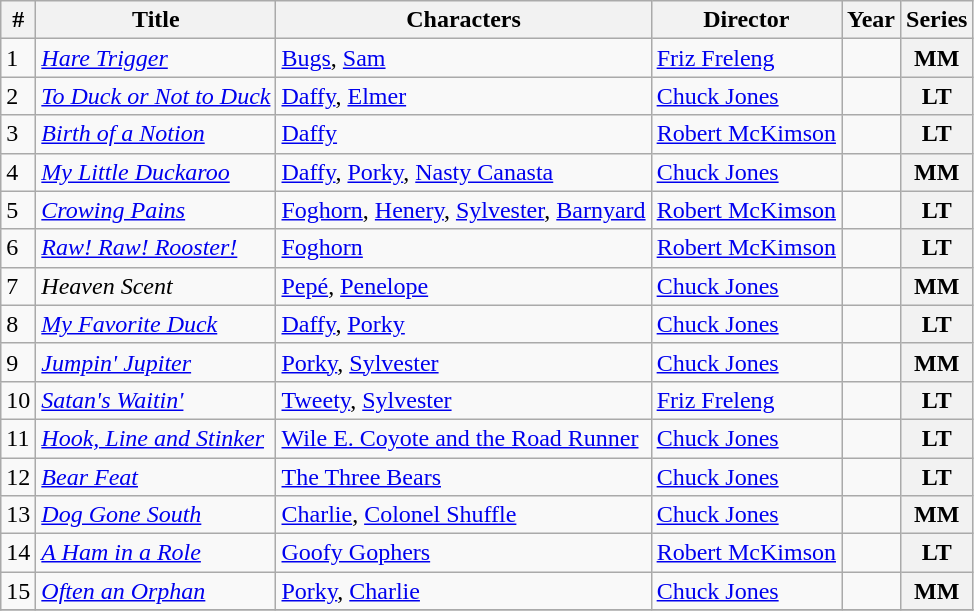<table class="wikitable sortable">
<tr>
<th>#</th>
<th>Title</th>
<th>Characters</th>
<th>Director</th>
<th>Year</th>
<th>Series</th>
</tr>
<tr>
<td>1</td>
<td><em><a href='#'>Hare Trigger</a></em></td>
<td><a href='#'>Bugs</a>, <a href='#'>Sam</a></td>
<td><a href='#'>Friz Freleng</a></td>
<td></td>
<th>MM</th>
</tr>
<tr>
<td>2</td>
<td><em><a href='#'>To Duck or Not to Duck</a></em></td>
<td><a href='#'>Daffy</a>, <a href='#'>Elmer</a></td>
<td><a href='#'>Chuck Jones</a></td>
<td></td>
<th>LT</th>
</tr>
<tr>
<td>3</td>
<td><em><a href='#'>Birth of a Notion</a></em></td>
<td><a href='#'>Daffy</a></td>
<td><a href='#'>Robert McKimson</a></td>
<td></td>
<th>LT</th>
</tr>
<tr>
<td>4</td>
<td><em><a href='#'>My Little Duckaroo</a></em></td>
<td><a href='#'>Daffy</a>, <a href='#'>Porky</a>, <a href='#'>Nasty Canasta</a></td>
<td><a href='#'>Chuck Jones</a></td>
<td></td>
<th>MM</th>
</tr>
<tr>
<td>5</td>
<td><em><a href='#'>Crowing Pains</a></em></td>
<td><a href='#'>Foghorn</a>, <a href='#'>Henery</a>, <a href='#'>Sylvester</a>, <a href='#'>Barnyard</a></td>
<td><a href='#'>Robert McKimson</a></td>
<td></td>
<th>LT</th>
</tr>
<tr>
<td>6</td>
<td><em><a href='#'>Raw! Raw! Rooster!</a></em></td>
<td><a href='#'>Foghorn</a></td>
<td><a href='#'>Robert McKimson</a></td>
<td></td>
<th>LT</th>
</tr>
<tr>
<td>7</td>
<td><em>Heaven Scent</em></td>
<td><a href='#'>Pepé</a>, <a href='#'>Penelope</a></td>
<td><a href='#'>Chuck Jones</a></td>
<td></td>
<th>MM</th>
</tr>
<tr>
<td>8</td>
<td><em><a href='#'>My Favorite Duck</a></em></td>
<td><a href='#'>Daffy</a>, <a href='#'>Porky</a></td>
<td><a href='#'>Chuck Jones</a></td>
<td></td>
<th>LT</th>
</tr>
<tr>
<td>9</td>
<td><em><a href='#'>Jumpin' Jupiter</a></em></td>
<td><a href='#'>Porky</a>, <a href='#'>Sylvester</a></td>
<td><a href='#'>Chuck Jones</a></td>
<td></td>
<th>MM</th>
</tr>
<tr>
<td>10</td>
<td><em><a href='#'>Satan's Waitin'</a></em></td>
<td><a href='#'>Tweety</a>, <a href='#'>Sylvester</a></td>
<td><a href='#'>Friz Freleng</a></td>
<td></td>
<th>LT</th>
</tr>
<tr>
<td>11</td>
<td><em><a href='#'>Hook, Line and Stinker</a></em></td>
<td><a href='#'>Wile E. Coyote and the Road Runner</a></td>
<td><a href='#'>Chuck Jones</a></td>
<td></td>
<th>LT</th>
</tr>
<tr>
<td>12</td>
<td><em><a href='#'>Bear Feat</a></em></td>
<td><a href='#'>The Three Bears</a></td>
<td><a href='#'>Chuck Jones</a></td>
<td></td>
<th>LT</th>
</tr>
<tr>
<td>13</td>
<td><em><a href='#'>Dog Gone South</a></em></td>
<td><a href='#'>Charlie</a>, <a href='#'>Colonel Shuffle</a></td>
<td><a href='#'>Chuck Jones</a></td>
<td></td>
<th>MM</th>
</tr>
<tr>
<td>14</td>
<td><em><a href='#'>A Ham in a Role</a></em></td>
<td><a href='#'>Goofy Gophers</a></td>
<td><a href='#'>Robert McKimson</a></td>
<td></td>
<th>LT</th>
</tr>
<tr>
<td>15</td>
<td><em><a href='#'>Often an Orphan</a></em></td>
<td><a href='#'>Porky</a>, <a href='#'>Charlie</a></td>
<td><a href='#'>Chuck Jones</a></td>
<td></td>
<th>MM</th>
</tr>
<tr>
</tr>
</table>
